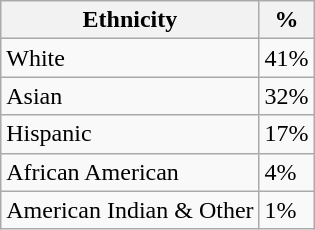<table class="wikitable">
<tr>
<th>Ethnicity</th>
<th>%</th>
</tr>
<tr>
<td>White</td>
<td>41%</td>
</tr>
<tr>
<td>Asian</td>
<td>32%</td>
</tr>
<tr>
<td>Hispanic</td>
<td>17%</td>
</tr>
<tr>
<td>African American</td>
<td>4%</td>
</tr>
<tr>
<td>American Indian & Other</td>
<td>1%</td>
</tr>
</table>
